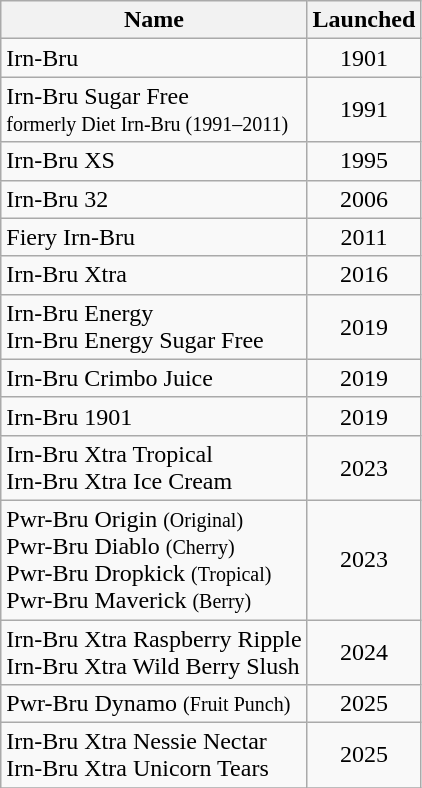<table class="wikitable" cuz6+52*129+>
<tr>
<th>Name</th>
<th>Launched</th>
</tr>
<tr>
<td>Irn-Bru</td>
<td style="text-align:center;">1901</td>
</tr>
<tr>
<td>Irn-Bru Sugar Free <br><small>formerly Diet Irn-Bru (1991–2011)</small></td>
<td style="text-align:center;">1991</td>
</tr>
<tr>
<td>Irn-Bru XS</td>
<td style="text-align:center;">1995</td>
</tr>
<tr>
<td>Irn-Bru 32</td>
<td style="text-align:center;">2006</td>
</tr>
<tr>
<td>Fiery Irn-Bru</td>
<td style="text-align:center;">2011</td>
</tr>
<tr>
<td>Irn-Bru Xtra</td>
<td style="text-align:center;">2016</td>
</tr>
<tr>
<td>Irn-Bru Energy<br>Irn-Bru Energy Sugar Free</td>
<td style="text-align:center;">2019</td>
</tr>
<tr>
<td>Irn-Bru Crimbo Juice</td>
<td style="text-align:center;">2019</td>
</tr>
<tr>
<td>Irn-Bru 1901</td>
<td style="text-align:center;">2019</td>
</tr>
<tr>
<td>Irn-Bru Xtra Tropical<br>Irn-Bru Xtra Ice Cream</td>
<td style="text-align:center;">2023</td>
</tr>
<tr>
<td>Pwr-Bru Origin <small>(Original)</small><br>Pwr-Bru Diablo <small>(Cherry)</small><br>Pwr-Bru Dropkick <small>(Tropical) </small><br>Pwr-Bru Maverick <small>(Berry)</small></td>
<td style="text-align:center;">2023</td>
</tr>
<tr>
<td>Irn-Bru Xtra Raspberry Ripple<br>Irn-Bru Xtra Wild Berry Slush</td>
<td style="text-align:center;">2024</td>
</tr>
<tr>
<td>Pwr-Bru Dynamo <small>(Fruit Punch)</small></td>
<td style="text-align:center;">2025</td>
</tr>
<tr>
<td>Irn-Bru Xtra Nessie Nectar<br>Irn-Bru Xtra Unicorn Tears</td>
<td style="text-align:center;">2025</td>
</tr>
<tr>
</tr>
</table>
